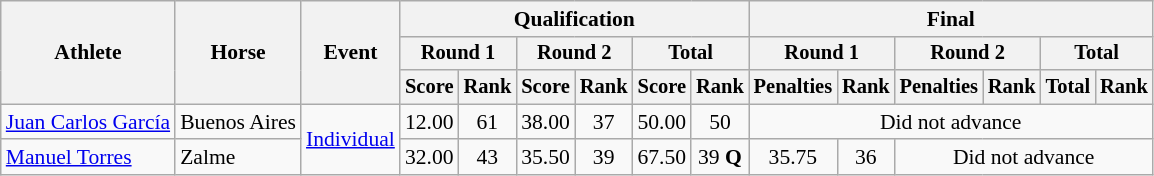<table class=wikitable style="font-size:90%">
<tr>
<th rowspan="3">Athlete</th>
<th rowspan="3">Horse</th>
<th rowspan="3">Event</th>
<th colspan="6">Qualification</th>
<th colspan="6">Final</th>
</tr>
<tr style="font-size:95%">
<th colspan=2>Round 1</th>
<th colspan=2>Round 2</th>
<th colspan=2>Total</th>
<th colspan=2>Round 1</th>
<th colspan=2>Round 2</th>
<th colspan=2>Total</th>
</tr>
<tr style="font-size:95%">
<th>Score</th>
<th>Rank</th>
<th>Score</th>
<th>Rank</th>
<th>Score</th>
<th>Rank</th>
<th>Penalties</th>
<th>Rank</th>
<th>Penalties</th>
<th>Rank</th>
<th>Total</th>
<th>Rank</th>
</tr>
<tr align=center>
<td align=left><a href='#'>Juan Carlos García</a></td>
<td align=left>Buenos Aires</td>
<td align=left rowspan=2><a href='#'>Individual</a></td>
<td>12.00</td>
<td>61</td>
<td>38.00</td>
<td>37</td>
<td>50.00</td>
<td>50</td>
<td colspan=6>Did not advance</td>
</tr>
<tr align=center>
<td align=left><a href='#'>Manuel Torres</a></td>
<td align=left>Zalme</td>
<td>32.00</td>
<td>43</td>
<td>35.50</td>
<td>39</td>
<td>67.50</td>
<td>39 <strong>Q</strong></td>
<td>35.75</td>
<td>36</td>
<td colspan=4>Did not advance</td>
</tr>
</table>
